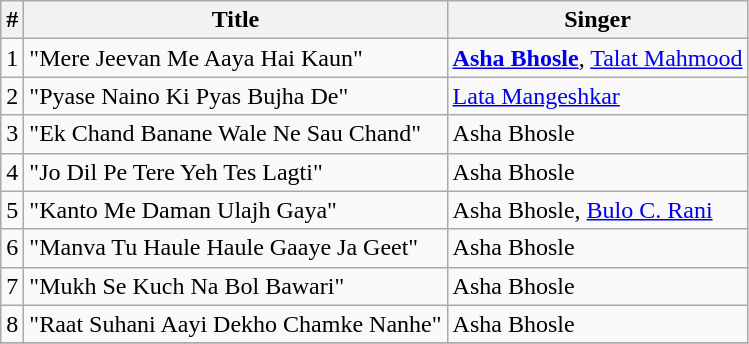<table class="wikitable">
<tr>
<th>#</th>
<th>Title</th>
<th>Singer</th>
</tr>
<tr>
<td>1</td>
<td>"Mere Jeevan Me Aaya Hai Kaun"</td>
<td><strong><a href='#'>Asha Bhosle</a></strong>, <a href='#'>Talat Mahmood</a></td>
</tr>
<tr>
<td>2</td>
<td>"Pyase Naino Ki Pyas Bujha De"</td>
<td><a href='#'>Lata Mangeshkar</a></td>
</tr>
<tr>
<td>3</td>
<td>"Ek Chand Banane Wale Ne Sau Chand"</td>
<td>Asha Bhosle</td>
</tr>
<tr>
<td>4</td>
<td>"Jo Dil Pe Tere Yeh Tes Lagti"</td>
<td>Asha Bhosle</td>
</tr>
<tr>
<td>5</td>
<td>"Kanto Me Daman Ulajh Gaya"</td>
<td>Asha Bhosle, <a href='#'>Bulo C. Rani</a></td>
</tr>
<tr>
<td>6</td>
<td>"Manva Tu Haule Haule Gaaye Ja Geet"</td>
<td>Asha Bhosle</td>
</tr>
<tr>
<td>7</td>
<td>"Mukh Se Kuch Na Bol Bawari"</td>
<td>Asha Bhosle</td>
</tr>
<tr>
<td>8</td>
<td>"Raat Suhani Aayi Dekho Chamke Nanhe"</td>
<td>Asha Bhosle</td>
</tr>
<tr>
</tr>
</table>
